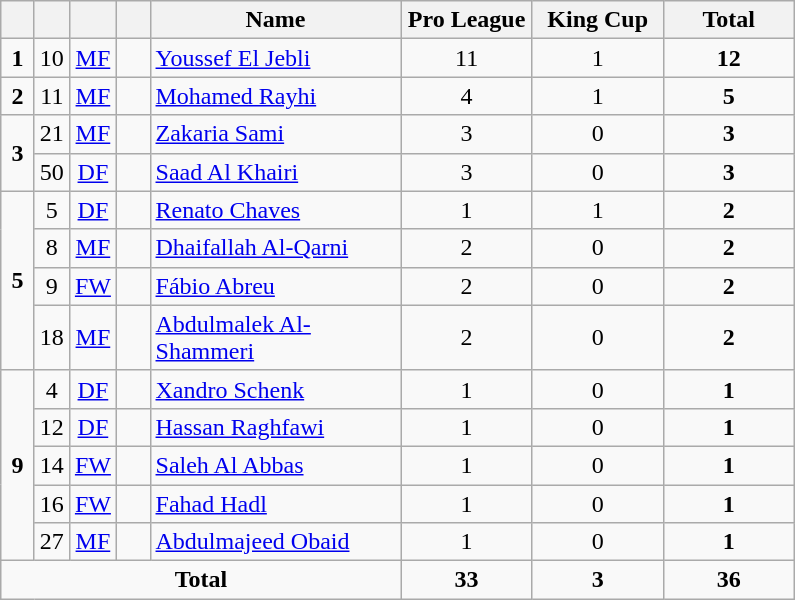<table class="wikitable" style="text-align:center">
<tr>
<th width=15></th>
<th width=15></th>
<th width=15></th>
<th width=15></th>
<th width=160>Name</th>
<th width=80>Pro League</th>
<th width=80>King Cup</th>
<th width=80>Total</th>
</tr>
<tr>
<td><strong>1</strong></td>
<td>10</td>
<td><a href='#'>MF</a></td>
<td></td>
<td align=left><a href='#'>Youssef El Jebli</a></td>
<td>11</td>
<td>1</td>
<td><strong>12</strong></td>
</tr>
<tr>
<td><strong>2</strong></td>
<td>11</td>
<td><a href='#'>MF</a></td>
<td></td>
<td align=left><a href='#'>Mohamed Rayhi</a></td>
<td>4</td>
<td>1</td>
<td><strong>5</strong></td>
</tr>
<tr>
<td rowspan=2><strong>3</strong></td>
<td>21</td>
<td><a href='#'>MF</a></td>
<td></td>
<td align=left><a href='#'>Zakaria Sami</a></td>
<td>3</td>
<td>0</td>
<td><strong>3</strong></td>
</tr>
<tr>
<td>50</td>
<td><a href='#'>DF</a></td>
<td></td>
<td align=left><a href='#'>Saad Al Khairi</a></td>
<td>3</td>
<td>0</td>
<td><strong>3</strong></td>
</tr>
<tr>
<td rowspan=4><strong>5</strong></td>
<td>5</td>
<td><a href='#'>DF</a></td>
<td></td>
<td align=left><a href='#'>Renato Chaves</a></td>
<td>1</td>
<td>1</td>
<td><strong>2</strong></td>
</tr>
<tr>
<td>8</td>
<td><a href='#'>MF</a></td>
<td></td>
<td align=left><a href='#'>Dhaifallah Al-Qarni</a></td>
<td>2</td>
<td>0</td>
<td><strong>2</strong></td>
</tr>
<tr>
<td>9</td>
<td><a href='#'>FW</a></td>
<td></td>
<td align=left><a href='#'>Fábio Abreu</a></td>
<td>2</td>
<td>0</td>
<td><strong>2</strong></td>
</tr>
<tr>
<td>18</td>
<td><a href='#'>MF</a></td>
<td></td>
<td align=left><a href='#'>Abdulmalek Al-Shammeri</a></td>
<td>2</td>
<td>0</td>
<td><strong>2</strong></td>
</tr>
<tr>
<td rowspan=5><strong>9</strong></td>
<td>4</td>
<td><a href='#'>DF</a></td>
<td></td>
<td align=left><a href='#'>Xandro Schenk</a></td>
<td>1</td>
<td>0</td>
<td><strong>1</strong></td>
</tr>
<tr>
<td>12</td>
<td><a href='#'>DF</a></td>
<td></td>
<td align=left><a href='#'>Hassan Raghfawi</a></td>
<td>1</td>
<td>0</td>
<td><strong>1</strong></td>
</tr>
<tr>
<td>14</td>
<td><a href='#'>FW</a></td>
<td></td>
<td align=left><a href='#'>Saleh Al Abbas</a></td>
<td>1</td>
<td>0</td>
<td><strong>1</strong></td>
</tr>
<tr>
<td>16</td>
<td><a href='#'>FW</a></td>
<td></td>
<td align=left><a href='#'>Fahad Hadl</a></td>
<td>1</td>
<td>0</td>
<td><strong>1</strong></td>
</tr>
<tr>
<td>27</td>
<td><a href='#'>MF</a></td>
<td></td>
<td align=left><a href='#'>Abdulmajeed Obaid</a></td>
<td>1</td>
<td>0</td>
<td><strong>1</strong></td>
</tr>
<tr>
<td colspan=5><strong>Total</strong></td>
<td><strong>33</strong></td>
<td><strong>3</strong></td>
<td><strong>36</strong></td>
</tr>
</table>
